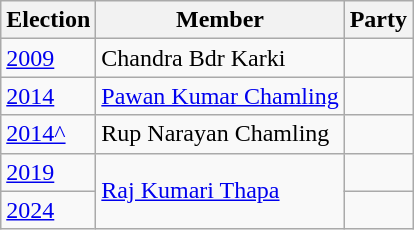<table class="wikitable sortable">
<tr>
<th>Election</th>
<th>Member</th>
<th colspan=2>Party</th>
</tr>
<tr>
<td><a href='#'>2009</a></td>
<td>Chandra Bdr Karki</td>
<td></td>
</tr>
<tr>
<td><a href='#'>2014</a></td>
<td><a href='#'>Pawan Kumar Chamling</a></td>
</tr>
<tr>
<td><a href='#'>2014^</a></td>
<td>Rup Narayan Chamling</td>
<td></td>
</tr>
<tr>
<td><a href='#'>2019</a></td>
<td rowspan=2><a href='#'>Raj Kumari Thapa</a></td>
<td></td>
</tr>
<tr>
<td><a href='#'>2024</a></td>
<td></td>
</tr>
</table>
